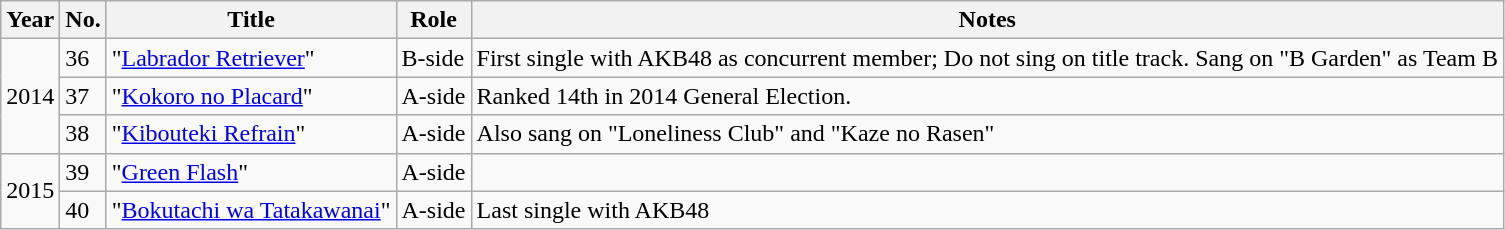<table class="wikitable sortable">
<tr>
<th>Year</th>
<th data-sort-type="number">No.</th>
<th>Title</th>
<th class="unsortable">Role</th>
<th class="unsortable">Notes</th>
</tr>
<tr>
<td rowspan="3">2014</td>
<td>36</td>
<td>"<a href='#'>Labrador Retriever</a>"</td>
<td>B-side</td>
<td>First single with AKB48 as concurrent member; Do not sing on title track. Sang on "B Garden" as Team B</td>
</tr>
<tr>
<td>37</td>
<td>"<a href='#'>Kokoro no Placard</a>"</td>
<td>A-side</td>
<td>Ranked 14th in 2014 General Election.</td>
</tr>
<tr>
<td>38</td>
<td>"<a href='#'>Kibouteki Refrain</a>"</td>
<td>A-side</td>
<td>Also sang on "Loneliness Club" and "Kaze no Rasen"</td>
</tr>
<tr>
<td rowspan="3">2015</td>
<td>39</td>
<td>"<a href='#'>Green Flash</a>"</td>
<td>A-side</td>
<td></td>
</tr>
<tr>
<td>40</td>
<td>"<a href='#'>Bokutachi wa Tatakawanai</a>"</td>
<td>A-side</td>
<td>Last single with AKB48</td>
</tr>
</table>
